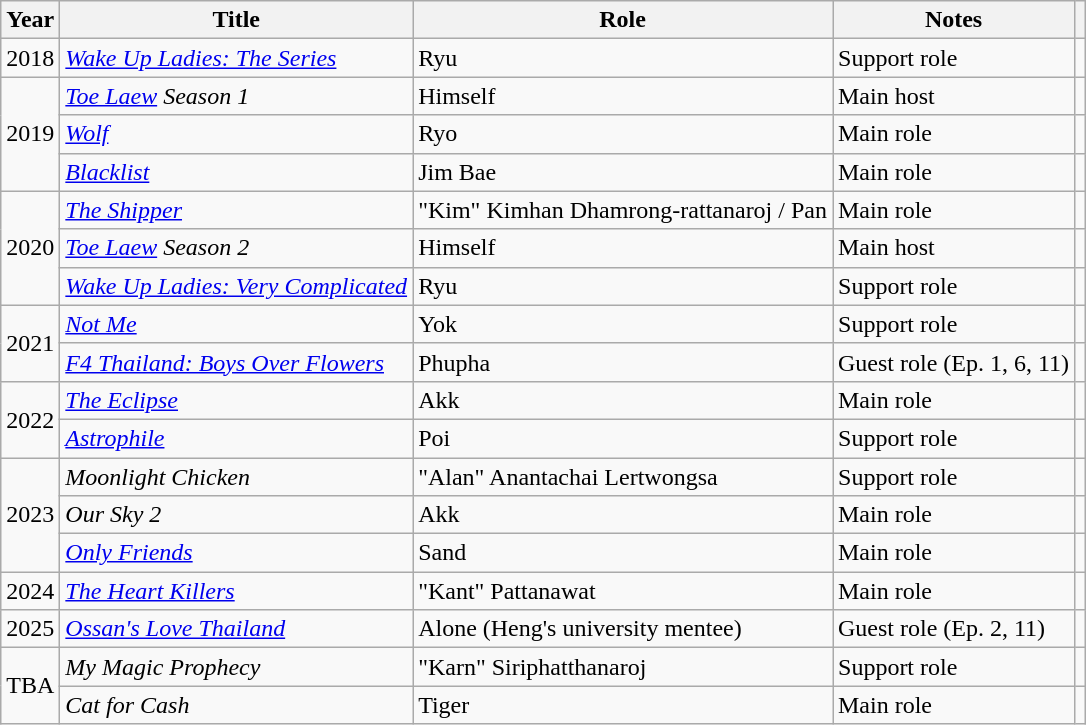<table class="wikitable sortable plainrowheaders">
<tr>
<th scope="col">Year</th>
<th scope="col">Title</th>
<th scope="col">Role</th>
<th scope="col" class="unsortable">Notes</th>
<th scope="col" class="unsortable"></th>
</tr>
<tr>
<td>2018</td>
<td><em><a href='#'>Wake Up Ladies: The Series</a></em></td>
<td>Ryu</td>
<td>Support role</td>
<td style="text-align: center;"></td>
</tr>
<tr>
<td rowspan="3">2019</td>
<td><em><a href='#'>Toe Laew</a> Season 1</em></td>
<td>Himself</td>
<td>Main host</td>
<td style="text-align: center;"></td>
</tr>
<tr>
<td><em><a href='#'>Wolf</a></em></td>
<td>Ryo</td>
<td>Main role</td>
<td style="text-align: center;"></td>
</tr>
<tr>
<td><em><a href='#'>Blacklist</a></em></td>
<td>Jim Bae</td>
<td>Main role</td>
<td style="text-align: center;"><br></td>
</tr>
<tr>
<td rowspan="3">2020</td>
<td><em><a href='#'>The Shipper</a></em></td>
<td>"Kim" Kimhan Dhamrong-rattanaroj / Pan</td>
<td>Main role</td>
<td style="text-align: center;"></td>
</tr>
<tr>
<td><em><a href='#'>Toe Laew</a> Season 2</em></td>
<td>Himself</td>
<td>Main host</td>
<td style="text-align: center;"></td>
</tr>
<tr>
<td><em><a href='#'>Wake Up Ladies: Very Complicated</a></em></td>
<td>Ryu</td>
<td>Support role</td>
<td style="text-align: center;"></td>
</tr>
<tr>
<td rowspan="2">2021</td>
<td><em><a href='#'>Not Me</a></em></td>
<td>Yok</td>
<td>Support role</td>
<td style="text-align: center;"></td>
</tr>
<tr>
<td><em><a href='#'>F4 Thailand: Boys Over Flowers</a></em></td>
<td>Phupha</td>
<td>Guest role (Ep. 1, 6, 11)</td>
<td style="text-align: center;"><br></td>
</tr>
<tr>
<td rowspan="2">2022</td>
<td><em><a href='#'>The Eclipse</a></em></td>
<td>Akk</td>
<td>Main role</td>
<td style="text-align: center;"></td>
</tr>
<tr>
<td><em><a href='#'>Astrophile</a></em></td>
<td>Poi</td>
<td>Support role</td>
<td style="text-align: center;"></td>
</tr>
<tr>
<td rowspan="3">2023</td>
<td><em>Moonlight Chicken</em></td>
<td>"Alan" Anantachai Lertwongsa</td>
<td>Support role</td>
<td style="text-align: center;"></td>
</tr>
<tr>
<td><em>Our Sky 2</em></td>
<td>Akk</td>
<td>Main role</td>
<td style="text-align: center;"></td>
</tr>
<tr>
<td><em><a href='#'>Only Friends</a></em></td>
<td>Sand</td>
<td>Main role</td>
<td style="text-align: center;"></td>
</tr>
<tr>
<td>2024</td>
<td><em><a href='#'>The Heart Killers</a></em></td>
<td>"Kant" Pattanawat</td>
<td>Main role</td>
<td></td>
</tr>
<tr>
<td>2025</td>
<td><em><a href='#'>Ossan's Love Thailand</a></em></td>
<td>Alone (Heng's university mentee)</td>
<td>Guest role (Ep. 2, 11)</td>
<td></td>
</tr>
<tr>
<td rowspan="2">TBA</td>
<td><em>My Magic Prophecy</em></td>
<td>"Karn" Siriphatthanaroj</td>
<td>Support role</td>
<td></td>
</tr>
<tr>
<td><em>Cat for Cash</em></td>
<td>Tiger</td>
<td>Main role</td>
<td></td>
</tr>
</table>
